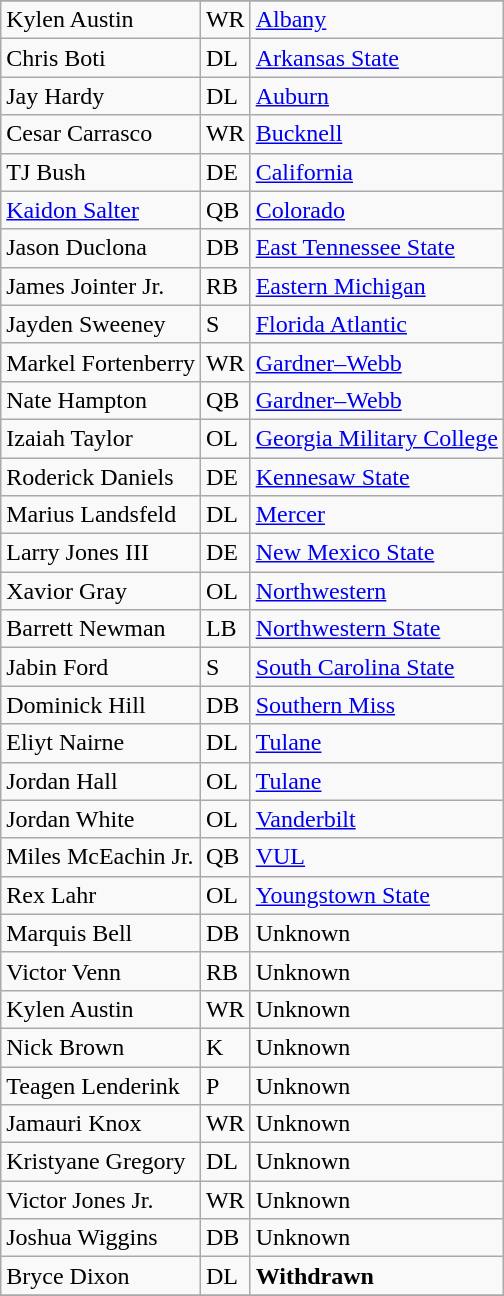<table class="wikitable sortable">
<tr>
</tr>
<tr>
<td>Kylen Austin</td>
<td>WR</td>
<td><a href='#'>Albany</a></td>
</tr>
<tr>
<td>Chris Boti</td>
<td>DL</td>
<td><a href='#'>Arkansas State</a></td>
</tr>
<tr>
<td>Jay Hardy</td>
<td>DL</td>
<td><a href='#'>Auburn</a></td>
</tr>
<tr>
<td>Cesar Carrasco</td>
<td>WR</td>
<td><a href='#'>Bucknell</a></td>
</tr>
<tr>
<td>TJ Bush</td>
<td>DE</td>
<td><a href='#'>California</a></td>
</tr>
<tr>
<td><a href='#'>Kaidon Salter</a></td>
<td>QB</td>
<td><a href='#'>Colorado</a></td>
</tr>
<tr>
<td>Jason Duclona</td>
<td>DB</td>
<td><a href='#'>East Tennessee State</a></td>
</tr>
<tr>
<td>James Jointer Jr.</td>
<td>RB</td>
<td><a href='#'>Eastern Michigan</a></td>
</tr>
<tr>
<td>Jayden Sweeney</td>
<td>S</td>
<td><a href='#'>Florida Atlantic</a></td>
</tr>
<tr>
<td>Markel Fortenberry</td>
<td>WR</td>
<td><a href='#'>Gardner–Webb</a></td>
</tr>
<tr>
<td>Nate Hampton</td>
<td>QB</td>
<td><a href='#'>Gardner–Webb</a></td>
</tr>
<tr>
<td>Izaiah Taylor</td>
<td>OL</td>
<td><a href='#'>Georgia Military College</a></td>
</tr>
<tr>
<td>Roderick Daniels</td>
<td>DE</td>
<td><a href='#'>Kennesaw State</a></td>
</tr>
<tr>
<td>Marius Landsfeld</td>
<td>DL</td>
<td><a href='#'>Mercer</a></td>
</tr>
<tr>
<td>Larry Jones III</td>
<td>DE</td>
<td><a href='#'>New Mexico State</a></td>
</tr>
<tr>
<td>Xavior Gray</td>
<td>OL</td>
<td><a href='#'>Northwestern</a></td>
</tr>
<tr>
<td>Barrett Newman</td>
<td>LB</td>
<td><a href='#'>Northwestern State</a></td>
</tr>
<tr>
<td>Jabin Ford</td>
<td>S</td>
<td><a href='#'>South Carolina State</a></td>
</tr>
<tr>
<td>Dominick Hill</td>
<td>DB</td>
<td><a href='#'>Southern Miss</a></td>
</tr>
<tr>
<td>Eliyt Nairne</td>
<td>DL</td>
<td><a href='#'>Tulane</a></td>
</tr>
<tr>
<td>Jordan Hall</td>
<td>OL</td>
<td><a href='#'>Tulane</a></td>
</tr>
<tr>
<td>Jordan White</td>
<td>OL</td>
<td><a href='#'>Vanderbilt</a></td>
</tr>
<tr>
<td>Miles McEachin Jr.</td>
<td>QB</td>
<td><a href='#'>VUL</a></td>
</tr>
<tr>
<td>Rex Lahr</td>
<td>OL</td>
<td><a href='#'>Youngstown State</a></td>
</tr>
<tr>
<td>Marquis Bell</td>
<td>DB</td>
<td>Unknown</td>
</tr>
<tr>
<td>Victor Venn</td>
<td>RB</td>
<td>Unknown</td>
</tr>
<tr>
<td>Kylen Austin</td>
<td>WR</td>
<td>Unknown</td>
</tr>
<tr>
<td>Nick Brown</td>
<td>K</td>
<td>Unknown</td>
</tr>
<tr>
<td>Teagen Lenderink</td>
<td>P</td>
<td>Unknown</td>
</tr>
<tr>
<td>Jamauri Knox</td>
<td>WR</td>
<td>Unknown</td>
</tr>
<tr>
<td>Kristyane Gregory</td>
<td>DL</td>
<td>Unknown</td>
</tr>
<tr>
<td>Victor Jones Jr.</td>
<td>WR</td>
<td>Unknown</td>
</tr>
<tr>
<td>Joshua Wiggins</td>
<td>DB</td>
<td>Unknown</td>
</tr>
<tr>
<td>Bryce Dixon</td>
<td>DL</td>
<td><strong>Withdrawn</strong></td>
</tr>
<tr>
</tr>
</table>
